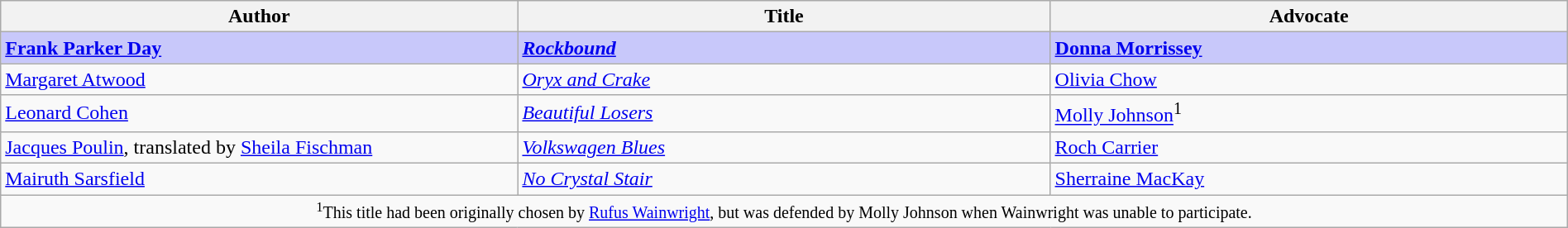<table class="wikitable" style="width:100%;">
<tr>
<th width=33%>Author</th>
<th width=34%>Title</th>
<th width=34%>Advocate</th>
</tr>
<tr>
<td style="background:#C8C8FA"><strong><a href='#'>Frank Parker Day</a></strong></td>
<td style="background:#C8C8FA"><strong><em><a href='#'>Rockbound</a></em></strong></td>
<td style="background:#C8C8FA"><strong><a href='#'>Donna Morrissey</a></strong></td>
</tr>
<tr>
<td><a href='#'>Margaret Atwood</a></td>
<td><em><a href='#'>Oryx and Crake</a></em></td>
<td><a href='#'>Olivia Chow</a></td>
</tr>
<tr>
<td><a href='#'>Leonard Cohen</a></td>
<td><em><a href='#'>Beautiful Losers</a></em></td>
<td><a href='#'>Molly Johnson</a><sup>1</sup></td>
</tr>
<tr>
<td><a href='#'>Jacques Poulin</a>, translated by <a href='#'>Sheila Fischman</a></td>
<td><em><a href='#'>Volkswagen Blues</a></em></td>
<td><a href='#'>Roch Carrier</a></td>
</tr>
<tr>
<td><a href='#'>Mairuth Sarsfield</a></td>
<td><em><a href='#'>No Crystal Stair</a></em></td>
<td><a href='#'>Sherraine MacKay</a></td>
</tr>
<tr>
<td colspan="3" style="text-align:center;"><small><sup>1</sup>This title had been originally chosen by <a href='#'>Rufus Wainwright</a>, but was defended by Molly Johnson when Wainwright was unable to participate.</small></td>
</tr>
</table>
